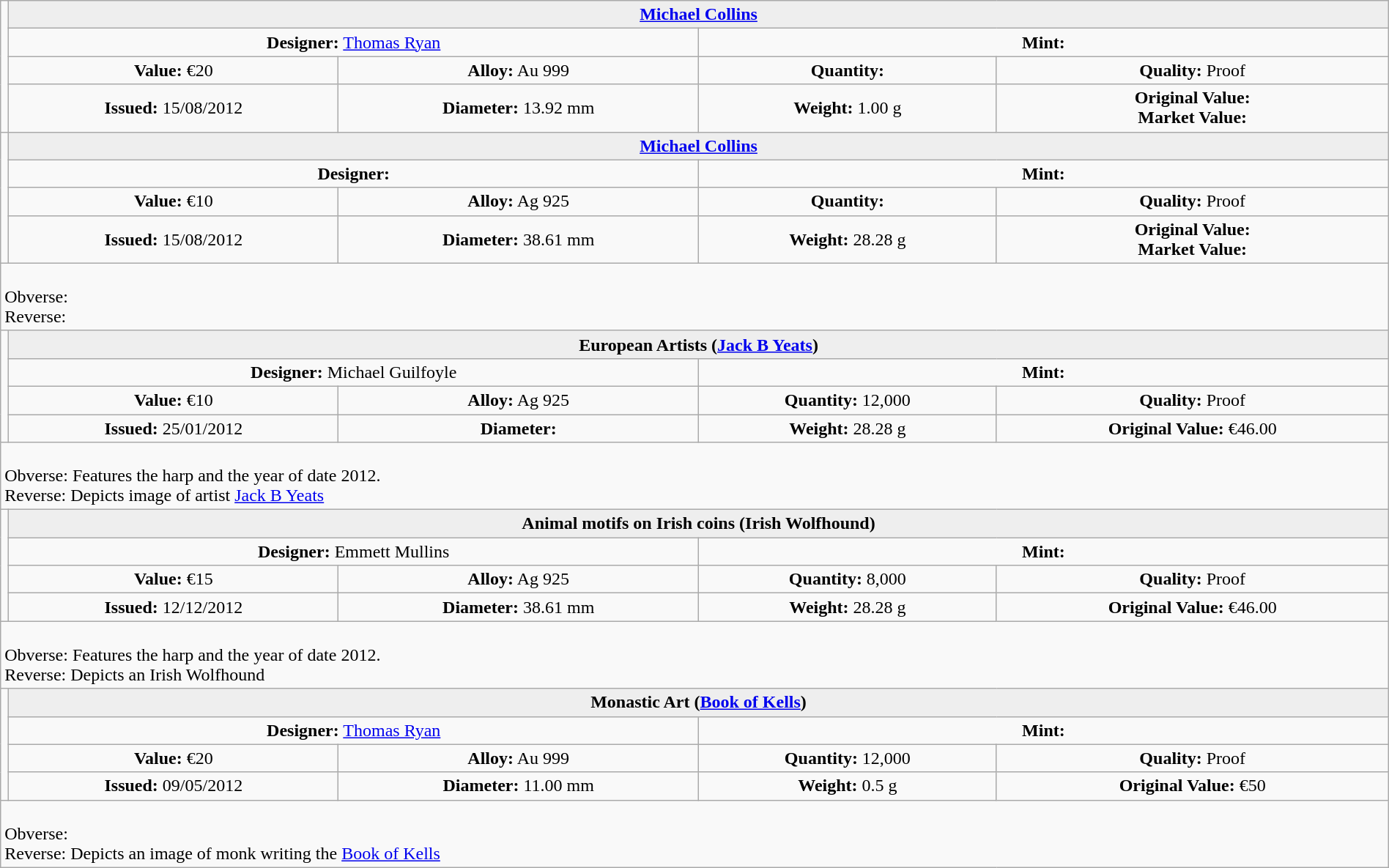<table class="wikitable" style="width:100%;">
<tr>
<td rowspan="4"  style="white-space:nowrap; width:330px; text-align:center;"></td>
<th colspan="4"  style="text-align:center; background:#eee;"><a href='#'>Michael Collins</a></th>
</tr>
<tr style="text-align:center;">
<td colspan="2"  style="width:50%; "><strong>Designer:</strong> <a href='#'>Thomas Ryan</a></td>
<td colspan="2"  style="width:50%; "><strong>Mint:</strong></td>
</tr>
<tr>
<td align=center><strong>Value:</strong> €20</td>
<td align=center><strong>Alloy:</strong> Au 999</td>
<td align=center><strong>Quantity:</strong></td>
<td align=center><strong>Quality:</strong> Proof</td>
</tr>
<tr>
<td align=center><strong>Issued:</strong> 15/08/2012</td>
<td align=center><strong>Diameter:</strong> 13.92 mm</td>
<td align=center><strong>Weight:</strong> 1.00 g</td>
<td align=center><strong>Original Value:  <br>Market Value:</strong></td>
</tr>
<tr>
<td rowspan="4" style="text-align:center;"></td>
<th colspan="4"  style="text-align:center; background:#eee;"><a href='#'>Michael Collins</a></th>
</tr>
<tr style="text-align:center;">
<td colspan="2"  style="width:50%; "><strong>Designer:</strong></td>
<td colspan="2"  style="width:50%; "><strong>Mint:</strong></td>
</tr>
<tr>
<td align=center><strong>Value:</strong> €10</td>
<td align=center><strong>Alloy:</strong> Ag 925</td>
<td align=center><strong>Quantity:</strong></td>
<td align=center><strong>Quality:</strong> Proof</td>
</tr>
<tr>
<td align=center><strong>Issued:</strong> 15/08/2012</td>
<td align=center><strong>Diameter:</strong> 38.61 mm</td>
<td align=center><strong>Weight:</strong> 28.28 g</td>
<td align=center><strong>Original Value:  <br>Market Value:</strong></td>
</tr>
<tr>
<td colspan="5" style="text-align:left;"><br>Obverse:<br>Reverse:</td>
</tr>
<tr>
<td rowspan="4"  style="white-space:nowrap; width:330px; text-align:center;"></td>
<th colspan="4"  style="text-align:center; background:#eee;">European Artists (<a href='#'>Jack B Yeats</a>)</th>
</tr>
<tr style="text-align:center;">
<td colspan="2"  style="width:50%; "><strong>Designer:</strong> Michael Guilfoyle</td>
<td colspan="2"  style="width:50%; "><strong>Mint:</strong></td>
</tr>
<tr>
<td align=center><strong>Value:</strong> €10</td>
<td align=center><strong>Alloy:</strong> Ag 925</td>
<td align=center><strong>Quantity:</strong> 12,000</td>
<td align=center><strong>Quality:</strong> Proof</td>
</tr>
<tr>
<td align=center><strong>Issued:</strong> 25/01/2012</td>
<td align=center><strong>Diameter:</strong></td>
<td align=center><strong>Weight:</strong> 28.28 g</td>
<td align=center><strong>Original Value:</strong> €46.00</td>
</tr>
<tr>
<td colspan="5" style="text-align:left;"><br>Obverse: Features the harp and the year of date 2012.<br>Reverse: Depicts image of artist <a href='#'>Jack B Yeats</a></td>
</tr>
<tr>
<td rowspan="4"  style="white-space:nowrap; width:330px; text-align:center;"></td>
<th colspan="4"  style="text-align:center; background:#eee;">Animal motifs on Irish coins (Irish Wolfhound)</th>
</tr>
<tr style="text-align:center;">
<td colspan="2"  style="width:50%; "><strong>Designer:</strong> Emmett Mullins</td>
<td colspan="2"  style="width:50%; "><strong>Mint:</strong></td>
</tr>
<tr>
<td align=center><strong>Value:</strong> €15</td>
<td align=center><strong>Alloy:</strong> Ag 925</td>
<td align=center><strong>Quantity:</strong> 8,000</td>
<td align=center><strong>Quality:</strong> Proof</td>
</tr>
<tr>
<td align=center><strong>Issued:</strong> 12/12/2012</td>
<td align=center><strong>Diameter:</strong> 38.61 mm</td>
<td align=center><strong>Weight:</strong> 28.28 g</td>
<td align=center><strong>Original Value:</strong> €46.00</td>
</tr>
<tr>
<td colspan="5" style="text-align:left;"><br>Obverse: Features the harp and the year of date 2012.<br>Reverse: Depicts an Irish Wolfhound</td>
</tr>
<tr>
<td rowspan="4"  style="white-space:nowrap; width:330px; text-align:center;"></td>
<th colspan="4"  style="text-align:center; background:#eee;">Monastic Art (<a href='#'>Book of Kells</a>)</th>
</tr>
<tr style="text-align:center;">
<td colspan="2"  style="width:50%; "><strong>Designer:</strong> <a href='#'>Thomas Ryan</a></td>
<td colspan="2"  style="width:50%; "><strong>Mint:</strong></td>
</tr>
<tr>
<td align=center><strong>Value:</strong> €20</td>
<td align=center><strong>Alloy:</strong> Au 999</td>
<td align=center><strong>Quantity:</strong> 12,000</td>
<td align=center><strong>Quality:</strong> Proof</td>
</tr>
<tr>
<td align=center><strong>Issued:</strong> 09/05/2012</td>
<td align="center"><strong>Diameter:</strong> 11.00 mm</td>
<td align=center><strong>Weight:</strong> 0.5 g</td>
<td align=center><strong>Original Value:</strong> €50</td>
</tr>
<tr>
<td colspan="5" style="text-align:left;"><br>Obverse:<br>Reverse: Depicts an image of monk writing the <a href='#'>Book of Kells</a></td>
</tr>
</table>
